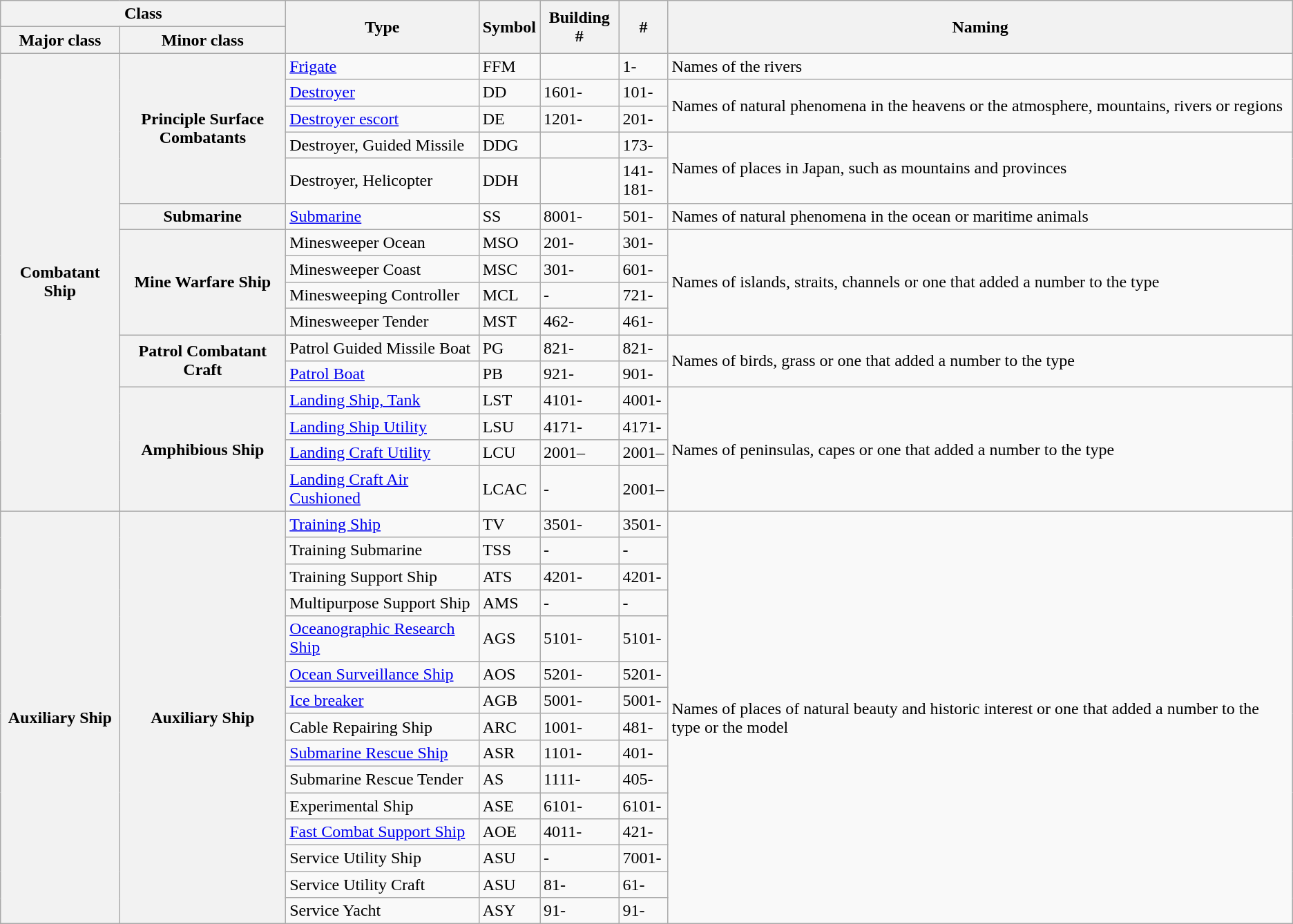<table class=wikitable>
<tr>
<th colspan=2>Class</th>
<th rowspan=2>Type</th>
<th rowspan=2>Symbol</th>
<th rowspan=2>Building #</th>
<th rowspan=2>#</th>
<th rowspan=2>Naming</th>
</tr>
<tr>
<th>Major class</th>
<th>Minor class</th>
</tr>
<tr>
<th rowspan="16">Combatant Ship</th>
<th rowspan="5">Principle Surface<br>Combatants</th>
<td><a href='#'>Frigate</a></td>
<td>FFM</td>
<td></td>
<td>1-</td>
<td>Names of the rivers</td>
</tr>
<tr>
<td><a href='#'>Destroyer</a></td>
<td>DD</td>
<td>1601-</td>
<td>101-</td>
<td rowspan=2>Names of natural phenomena in the heavens or the atmosphere, mountains, rivers or regions</td>
</tr>
<tr>
<td><a href='#'>Destroyer escort</a></td>
<td>DE</td>
<td>1201-</td>
<td>201-</td>
</tr>
<tr>
<td>Destroyer, Guided Missile</td>
<td>DDG</td>
<td></td>
<td>173-</td>
<td rowspan="2">Names of places in Japan, such as mountains and provinces</td>
</tr>
<tr>
<td>Destroyer, Helicopter</td>
<td>DDH</td>
<td></td>
<td>141-<br>181-</td>
</tr>
<tr>
<th>Submarine</th>
<td><a href='#'>Submarine</a></td>
<td>SS</td>
<td>8001-</td>
<td>501-</td>
<td>Names of natural phenomena in the ocean or maritime animals</td>
</tr>
<tr>
<th rowspan=4>Mine Warfare Ship</th>
<td>Minesweeper Ocean</td>
<td>MSO</td>
<td>201-</td>
<td>301-</td>
<td rowspan=4>Names of islands, straits, channels or one that added a number to the type</td>
</tr>
<tr>
<td>Minesweeper Coast</td>
<td>MSC</td>
<td>301-</td>
<td>601-</td>
</tr>
<tr>
<td>Minesweeping Controller</td>
<td>MCL</td>
<td>-</td>
<td>721-</td>
</tr>
<tr>
<td>Minesweeper Tender</td>
<td>MST</td>
<td>462-</td>
<td>461-</td>
</tr>
<tr>
<th rowspan=2>Patrol Combatant Craft</th>
<td>Patrol Guided Missile Boat</td>
<td>PG</td>
<td>821-</td>
<td>821-</td>
<td rowspan=2>Names of birds, grass or one that added a number to the type</td>
</tr>
<tr>
<td><a href='#'>Patrol Boat</a></td>
<td>PB</td>
<td>921-</td>
<td>901-</td>
</tr>
<tr>
<th rowspan=4>Amphibious Ship</th>
<td><a href='#'>Landing Ship, Tank</a></td>
<td>LST</td>
<td>4101-</td>
<td>4001-</td>
<td rowspan=4>Names of peninsulas, capes or one that added a number to the type</td>
</tr>
<tr>
<td><a href='#'>Landing Ship Utility</a></td>
<td>LSU</td>
<td>4171-</td>
<td>4171-</td>
</tr>
<tr>
<td><a href='#'>Landing Craft Utility</a></td>
<td>LCU</td>
<td>2001–</td>
<td>2001–</td>
</tr>
<tr>
<td><a href='#'>Landing Craft Air Cushioned</a></td>
<td>LCAC</td>
<td>-</td>
<td>2001–</td>
</tr>
<tr>
<th rowspan=15>Auxiliary Ship</th>
<th rowspan=15>Auxiliary Ship</th>
<td><a href='#'>Training Ship</a></td>
<td>TV</td>
<td>3501-</td>
<td>3501-</td>
<td rowspan=15>Names of places of natural beauty and historic interest or one that added a number to the type or the model</td>
</tr>
<tr>
<td>Training Submarine</td>
<td>TSS</td>
<td>-</td>
<td>-</td>
</tr>
<tr>
<td>Training Support Ship</td>
<td>ATS</td>
<td>4201-</td>
<td>4201-</td>
</tr>
<tr>
<td>Multipurpose Support Ship</td>
<td>AMS</td>
<td>-</td>
<td>-</td>
</tr>
<tr>
<td><a href='#'>Oceanographic Research Ship</a></td>
<td>AGS</td>
<td>5101-</td>
<td>5101-</td>
</tr>
<tr>
<td><a href='#'>Ocean Surveillance Ship</a></td>
<td>AOS</td>
<td>5201-</td>
<td>5201-</td>
</tr>
<tr>
<td><a href='#'>Ice breaker</a></td>
<td>AGB</td>
<td>5001-</td>
<td>5001-</td>
</tr>
<tr>
<td>Cable Repairing Ship</td>
<td>ARC</td>
<td>1001-</td>
<td>481-</td>
</tr>
<tr>
<td><a href='#'>Submarine Rescue Ship</a></td>
<td>ASR</td>
<td>1101-</td>
<td>401-</td>
</tr>
<tr>
<td>Submarine Rescue Tender</td>
<td>AS</td>
<td>1111-</td>
<td>405-</td>
</tr>
<tr>
<td>Experimental Ship</td>
<td>ASE</td>
<td>6101-</td>
<td>6101-</td>
</tr>
<tr>
<td><a href='#'>Fast Combat Support Ship</a></td>
<td>AOE</td>
<td>4011-</td>
<td>421-</td>
</tr>
<tr>
<td>Service Utility Ship</td>
<td>ASU</td>
<td>-</td>
<td>7001-</td>
</tr>
<tr>
<td>Service Utility Craft</td>
<td>ASU</td>
<td>81-</td>
<td>61-</td>
</tr>
<tr>
<td>Service Yacht</td>
<td>ASY</td>
<td>91-</td>
<td>91-</td>
</tr>
</table>
